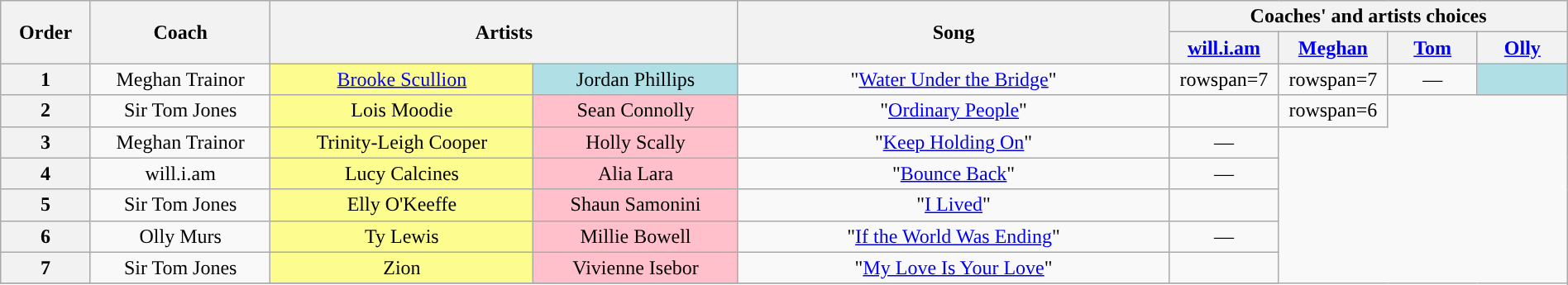<table class="wikitable" style="text-align:center; width:100%;">
<tr>
<th scope="col" style="width:05%;" rowspan="2">Order</th>
<th scope="col" style="width:10%;" rowspan="2">Coach</th>
<th scope="col" style="width:26%;" colspan="2" rowspan="2">Artists</th>
<th scope="col" style="width:24%;" rowspan="2">Song</th>
<th scope="col" style="width:20%;" colspan="4">Coaches' and artists choices</th>
</tr>
<tr>
<th style="width:05%;"><a href='#'>will.i.am</a></th>
<th style="width:05%;"><a href='#'>Meghan</a></th>
<th style="width:05%;"><a href='#'>Tom</a></th>
<th style="width:05%;"><a href='#'>Olly</a></th>
</tr>
<tr>
<th scope="col">1</th>
<td>Meghan Trainor</td>
<td style="background:#fdfc8f;text-align:center;"><a href='#'>Brooke Scullion</a></td>
<td style="background:#b0e0e6;text-align:center;">Jordan Phillips</td>
<td>"<a href='#'>Water Under the Bridge</a>"</td>
<td>rowspan=7 </td>
<td>rowspan=7 </td>
<td>—</td>
<td style="background:#b0e0e6;"><strong></strong></td>
</tr>
<tr>
<th scope="col">2</th>
<td>Sir Tom Jones</td>
<td style="background:#fdfc8f;text-align:center;">Lois Moodie</td>
<td style="background:pink;text-align:center;">Sean Connolly</td>
<td>"<a href='#'>Ordinary People</a>"</td>
<td></td>
<td>rowspan=6 </td>
</tr>
<tr>
<th scope="col">3</th>
<td>Meghan Trainor</td>
<td style="background:#fdfc8f;text-align:center;">Trinity-Leigh Cooper</td>
<td style="background:pink;text-align:center;">Holly Scally</td>
<td>"<a href='#'>Keep Holding On</a>"</td>
<td>—</td>
</tr>
<tr>
<th scope="col">4</th>
<td>will.i.am</td>
<td style="background:#fdfc8f;text-align:center;">Lucy Calcines</td>
<td style="background:pink;text-align:center;">Alia Lara</td>
<td>"<a href='#'>Bounce Back</a>"</td>
<td>—</td>
</tr>
<tr>
<th scope="col">5</th>
<td>Sir Tom Jones</td>
<td style="background:#fdfc8f;text-align:center;">Elly O'Keeffe</td>
<td style="background:pink;text-align:center;">Shaun Samonini</td>
<td>"<a href='#'>I Lived</a>"</td>
<td></td>
</tr>
<tr>
<th scope="col">6</th>
<td>Olly Murs</td>
<td style="background:#fdfc8f;text-align:center;">Ty Lewis</td>
<td style="background:pink;text-align:center;">Millie Bowell</td>
<td>"<a href='#'>If the World Was Ending</a>"</td>
<td>—</td>
</tr>
<tr>
<th scope="col">7</th>
<td>Sir Tom Jones</td>
<td style="background:#fdfc8f;text-align:center;">Zion</td>
<td style="background:pink;text-align:center;">Vivienne Isebor</td>
<td>"<a href='#'>My Love Is Your Love</a>"</td>
<td></td>
</tr>
<tr>
</tr>
</table>
